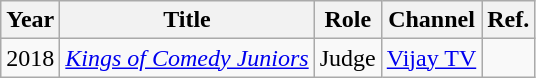<table class="wikitable">
<tr>
<th>Year</th>
<th>Title</th>
<th>Role</th>
<th>Channel</th>
<th>Ref.</th>
</tr>
<tr>
<td>2018</td>
<td><em><a href='#'>Kings of Comedy Juniors</a></em></td>
<td>Judge</td>
<td><a href='#'>Vijay TV</a></td>
<td></td>
</tr>
</table>
